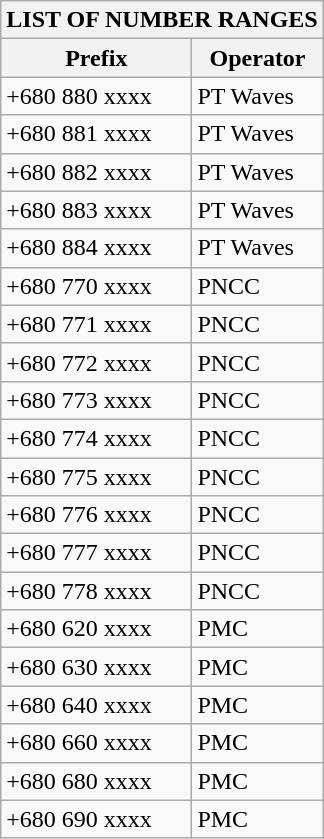<table class="wikitable" border=1>
<tr>
<th colspan="3">LIST OF NUMBER RANGES</th>
</tr>
<tr>
<th>Prefix</th>
<th>Operator</th>
</tr>
<tr>
<td>+680 880 xxxx</td>
<td>PT Waves</td>
</tr>
<tr>
<td>+680 881 xxxx</td>
<td>PT Waves</td>
</tr>
<tr>
<td>+680 882 xxxx</td>
<td>PT Waves</td>
</tr>
<tr>
<td>+680 883 xxxx</td>
<td>PT Waves</td>
</tr>
<tr>
<td>+680 884 xxxx</td>
<td>PT Waves</td>
</tr>
<tr>
<td>+680 770 xxxx</td>
<td>PNCC</td>
</tr>
<tr>
<td>+680 771 xxxx</td>
<td>PNCC</td>
</tr>
<tr>
<td>+680 772 xxxx</td>
<td>PNCC</td>
</tr>
<tr>
<td>+680 773 xxxx</td>
<td>PNCC</td>
</tr>
<tr>
<td>+680 774 xxxx</td>
<td>PNCC</td>
</tr>
<tr>
<td>+680 775 xxxx</td>
<td>PNCC</td>
</tr>
<tr>
<td>+680 776 xxxx</td>
<td>PNCC</td>
</tr>
<tr>
<td>+680 777 xxxx</td>
<td>PNCC</td>
</tr>
<tr>
<td>+680 778 xxxx</td>
<td>PNCC</td>
</tr>
<tr>
<td>+680 620 xxxx</td>
<td>PMC</td>
</tr>
<tr>
<td>+680 630 xxxx</td>
<td>PMC</td>
</tr>
<tr>
<td>+680 640 xxxx</td>
<td>PMC</td>
</tr>
<tr>
<td>+680 660 xxxx</td>
<td>PMC</td>
</tr>
<tr>
<td>+680 680 xxxx</td>
<td>PMC</td>
</tr>
<tr>
<td>+680 690 xxxx</td>
<td>PMC</td>
</tr>
</table>
